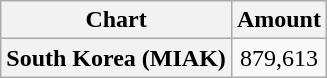<table class="wikitable plainrowheaders">
<tr>
<th>Chart</th>
<th>Amount</th>
</tr>
<tr>
<th scope="row">South Korea (MIAK)</th>
<td align="center">879,613</td>
</tr>
</table>
